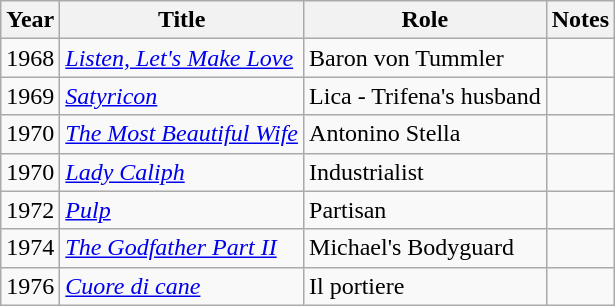<table class="wikitable">
<tr>
<th>Year</th>
<th>Title</th>
<th>Role</th>
<th>Notes</th>
</tr>
<tr>
<td>1968</td>
<td><em><a href='#'>Listen, Let's Make Love</a></em></td>
<td>Baron von Tummler</td>
<td></td>
</tr>
<tr>
<td>1969</td>
<td><em><a href='#'>Satyricon</a></em></td>
<td>Lica - Trifena's husband</td>
<td></td>
</tr>
<tr>
<td>1970</td>
<td><em><a href='#'>The Most Beautiful Wife</a></em></td>
<td>Antonino Stella</td>
<td></td>
</tr>
<tr>
<td>1970</td>
<td><em><a href='#'>Lady Caliph</a></em></td>
<td>Industrialist</td>
<td></td>
</tr>
<tr>
<td>1972</td>
<td><em><a href='#'>Pulp</a></em></td>
<td>Partisan</td>
<td></td>
</tr>
<tr>
<td>1974</td>
<td><em><a href='#'>The Godfather Part II</a></em></td>
<td>Michael's Bodyguard</td>
<td></td>
</tr>
<tr>
<td>1976</td>
<td><em><a href='#'>Cuore di cane</a></em></td>
<td>Il portiere</td>
<td></td>
</tr>
</table>
